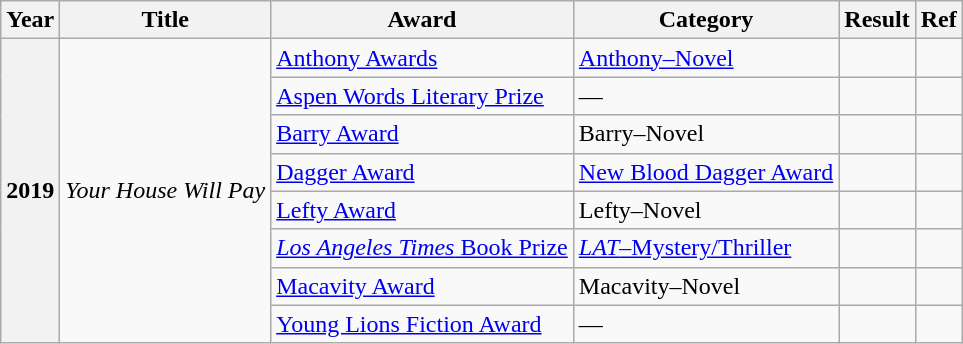<table class="wikitable sortable">
<tr>
<th>Year</th>
<th>Title</th>
<th>Award</th>
<th>Category</th>
<th>Result</th>
<th>Ref</th>
</tr>
<tr>
<th rowspan="8">2019</th>
<td rowspan="8"><em>Your House Will Pay</em></td>
<td><a href='#'>Anthony Awards</a></td>
<td><a href='#'>Anthony–Novel</a></td>
<td></td>
<td></td>
</tr>
<tr>
<td><a href='#'>Aspen Words Literary Prize</a></td>
<td>—</td>
<td></td>
<td></td>
</tr>
<tr>
<td><a href='#'>Barry Award</a></td>
<td>Barry–Novel</td>
<td></td>
<td></td>
</tr>
<tr>
<td><a href='#'>Dagger Award</a></td>
<td><a href='#'>New Blood Dagger Award</a></td>
<td></td>
<td></td>
</tr>
<tr>
<td><a href='#'>Lefty Award</a></td>
<td>Lefty–Novel</td>
<td></td>
<td></td>
</tr>
<tr>
<td><a href='#'><em>Los Angeles Times</em> Book Prize</a></td>
<td><a href='#'><em>LAT</em>–Mystery/Thriller</a></td>
<td></td>
<td></td>
</tr>
<tr>
<td><a href='#'>Macavity Award</a></td>
<td>Macavity–Novel</td>
<td></td>
<td></td>
</tr>
<tr>
<td><a href='#'>Young Lions Fiction Award</a></td>
<td>—</td>
<td></td>
<td></td>
</tr>
</table>
